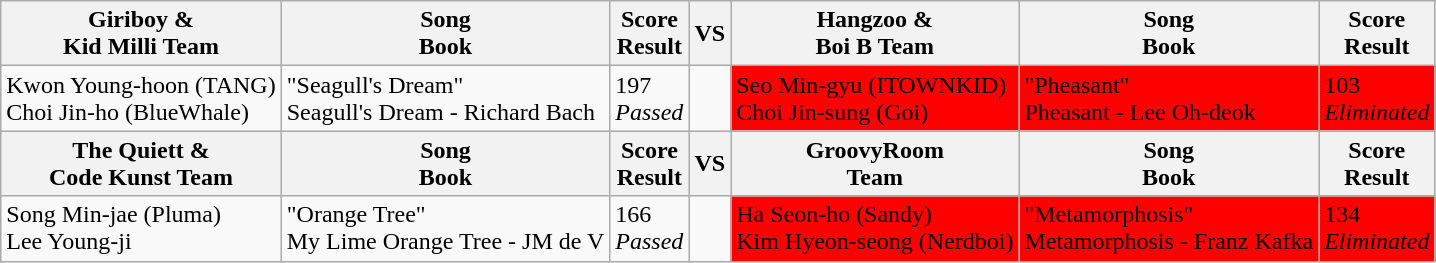<table class="wikitable mw-collapsible">
<tr>
<th>Giriboy &<br>Kid Milli Team</th>
<th>Song<br>Book</th>
<th>Score<br>Result</th>
<th>VS</th>
<th>Hangzoo &<br>Boi B Team</th>
<th>Song<br>Book</th>
<th>Score<br>Result</th>
</tr>
<tr>
<td>Kwon Young-hoon (TANG)<br>Choi Jin-ho (BlueWhale)</td>
<td>"Seagull's Dream"<br>Seagull's Dream - Richard Bach</td>
<td>197<br><em>Passed</em></td>
<td></td>
<td style="background:red">Seo Min-gyu (ITOWNKID)<br>Choi Jin-sung (Goi)</td>
<td style="background:red">"Pheasant"<br>Pheasant - Lee Oh-deok</td>
<td style="background:red">103<br><em>Eliminated</em></td>
</tr>
<tr>
<th>The Quiett &<br>Code Kunst Team</th>
<th>Song<br>Book</th>
<th>Score<br>Result</th>
<th>VS</th>
<th>GroovyRoom<br>Team</th>
<th>Song<br>Book</th>
<th>Score<br>Result</th>
</tr>
<tr>
<td>Song Min-jae (Pluma)<br>Lee Young-ji</td>
<td>"Orange Tree"<br>My Lime Orange Tree - JM de V</td>
<td>166<br><em>Passed</em></td>
<td></td>
<td style="background:red">Ha Seon-ho (Sandy)<br>Kim Hyeon-seong (Nerdboi)</td>
<td style="background:red">"Metamorphosis"<br>Metamorphosis - Franz Kafka</td>
<td style="background:red">134<br><em>Eliminated</em></td>
</tr>
</table>
